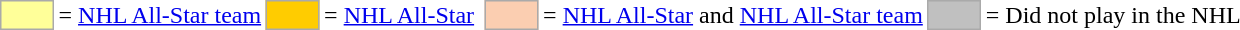<table>
<tr>
<td style="background-color:#FFFF99; border:1px solid #aaaaaa; width:2em;"></td>
<td>= <a href='#'>NHL All-Star team</a></td>
<td style="background-color:#FFCC00; border:1px solid #aaaaaa; width:2em;"></td>
<td>= <a href='#'>NHL All-Star</a></td>
<td></td>
<td style="background-color:#FBCEB1; border:1px solid #aaaaaa; width:2em;"></td>
<td>= <a href='#'>NHL All-Star</a>  and <a href='#'>NHL All-Star team</a></td>
<td style="background-color:#C0C0C0; border:1px solid #aaaaaa; width:2em;"></td>
<td>= Did not play in the NHL</td>
</tr>
</table>
